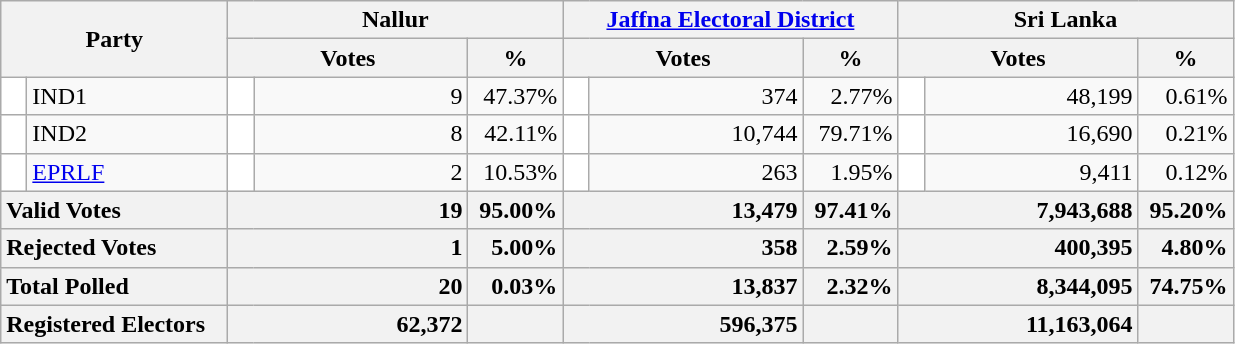<table class="wikitable">
<tr>
<th colspan="2" width="144px"rowspan="2">Party</th>
<th colspan="3" width="216px">Nallur</th>
<th colspan="3" width="216px"><a href='#'>Jaffna Electoral District</a></th>
<th colspan="3" width="216px">Sri Lanka</th>
</tr>
<tr>
<th colspan="2" width="144px">Votes</th>
<th>%</th>
<th colspan="2" width="144px">Votes</th>
<th>%</th>
<th colspan="2" width="144px">Votes</th>
<th>%</th>
</tr>
<tr>
<td style="background-color:white;" width="10px"></td>
<td style="text-align:left;">IND1</td>
<td style="background-color:white;" width="10px"></td>
<td style="text-align:right;">9</td>
<td style="text-align:right;">47.37%</td>
<td style="background-color:white;" width="10px"></td>
<td style="text-align:right;">374</td>
<td style="text-align:right;">2.77%</td>
<td style="background-color:white;" width="10px"></td>
<td style="text-align:right;">48,199</td>
<td style="text-align:right;">0.61%</td>
</tr>
<tr>
<td style="background-color:white;" width="10px"></td>
<td style="text-align:left;">IND2</td>
<td style="background-color:white;" width="10px"></td>
<td style="text-align:right;">8</td>
<td style="text-align:right;">42.11%</td>
<td style="background-color:white;" width="10px"></td>
<td style="text-align:right;">10,744</td>
<td style="text-align:right;">79.71%</td>
<td style="background-color:white;" width="10px"></td>
<td style="text-align:right;">16,690</td>
<td style="text-align:right;">0.21%</td>
</tr>
<tr>
<td style="background-color:white;" width="10px"></td>
<td style="text-align:left;"><a href='#'>EPRLF</a></td>
<td style="background-color:white;" width="10px"></td>
<td style="text-align:right;">2</td>
<td style="text-align:right;">10.53%</td>
<td style="background-color:white;" width="10px"></td>
<td style="text-align:right;">263</td>
<td style="text-align:right;">1.95%</td>
<td style="background-color:white;" width="10px"></td>
<td style="text-align:right;">9,411</td>
<td style="text-align:right;">0.12%</td>
</tr>
<tr>
<th colspan="2" width="144px"style="text-align:left;">Valid Votes</th>
<th style="text-align:right;"colspan="2" width="144px">19</th>
<th style="text-align:right;">95.00%</th>
<th style="text-align:right;"colspan="2" width="144px">13,479</th>
<th style="text-align:right;">97.41%</th>
<th style="text-align:right;"colspan="2" width="144px">7,943,688</th>
<th style="text-align:right;">95.20%</th>
</tr>
<tr>
<th colspan="2" width="144px"style="text-align:left;">Rejected Votes</th>
<th style="text-align:right;"colspan="2" width="144px">1</th>
<th style="text-align:right;">5.00%</th>
<th style="text-align:right;"colspan="2" width="144px">358</th>
<th style="text-align:right;">2.59%</th>
<th style="text-align:right;"colspan="2" width="144px">400,395</th>
<th style="text-align:right;">4.80%</th>
</tr>
<tr>
<th colspan="2" width="144px"style="text-align:left;">Total Polled</th>
<th style="text-align:right;"colspan="2" width="144px">20</th>
<th style="text-align:right;">0.03%</th>
<th style="text-align:right;"colspan="2" width="144px">13,837</th>
<th style="text-align:right;">2.32%</th>
<th style="text-align:right;"colspan="2" width="144px">8,344,095</th>
<th style="text-align:right;">74.75%</th>
</tr>
<tr>
<th colspan="2" width="144px"style="text-align:left;">Registered Electors</th>
<th style="text-align:right;"colspan="2" width="144px">62,372</th>
<th></th>
<th style="text-align:right;"colspan="2" width="144px">596,375</th>
<th></th>
<th style="text-align:right;"colspan="2" width="144px">11,163,064</th>
<th></th>
</tr>
</table>
